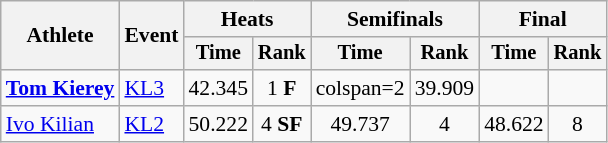<table class=wikitable style="font-size:90%">
<tr>
<th rowspan="2">Athlete</th>
<th rowspan="2">Event</th>
<th colspan=2>Heats</th>
<th colspan=2>Semifinals</th>
<th colspan=2>Final</th>
</tr>
<tr style="font-size:95%">
<th>Time</th>
<th>Rank</th>
<th>Time</th>
<th>Rank</th>
<th>Time</th>
<th>Rank</th>
</tr>
<tr align=center>
<td align=left><strong><a href='#'>Tom Kierey</a></strong></td>
<td align=left><a href='#'>KL3</a></td>
<td>42.345</td>
<td>1 <strong>F</strong></td>
<td>colspan=2</td>
<td>39.909</td>
<td></td>
</tr>
<tr align=center>
<td align=left><a href='#'>Ivo Kilian</a></td>
<td align=left><a href='#'>KL2</a></td>
<td>50.222</td>
<td>4 <strong>SF</strong></td>
<td>49.737</td>
<td>4</td>
<td>48.622</td>
<td>8</td>
</tr>
</table>
